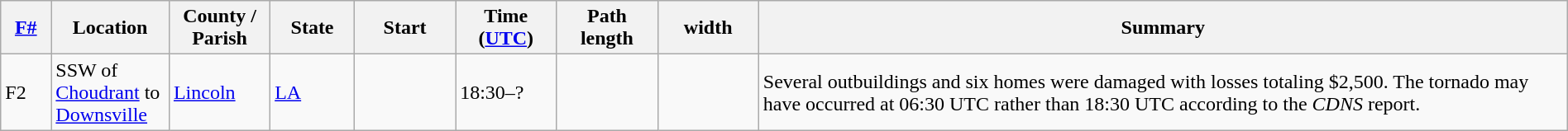<table class="wikitable sortable" style="width:100%;">
<tr>
<th scope="col"  style="width:3%; text-align:center;"><a href='#'>F#</a></th>
<th scope="col"  style="width:7%; text-align:center;" class="unsortable">Location</th>
<th scope="col"  style="width:6%; text-align:center;" class="unsortable">County / Parish</th>
<th scope="col"  style="width:5%; text-align:center;">State</th>
<th scope="col"  style="width:6%; text-align:center;">Start </th>
<th scope="col"  style="width:6%; text-align:center;">Time (<a href='#'>UTC</a>)</th>
<th scope="col"  style="width:6%; text-align:center;">Path length</th>
<th scope="col"  style="width:6%; text-align:center;"> width</th>
<th scope="col" class="unsortable" style="width:48%; text-align:center;">Summary</th>
</tr>
<tr>
<td bgcolor=>F2</td>
<td>SSW of <a href='#'>Choudrant</a> to <a href='#'>Downsville</a></td>
<td><a href='#'>Lincoln</a></td>
<td><a href='#'>LA</a></td>
<td></td>
<td>18:30–?</td>
<td></td>
<td></td>
<td>Several outbuildings and six homes were damaged with losses totaling $2,500. The tornado may have occurred at 06:30 UTC rather than 18:30 UTC according to the <em>CDNS</em> report.</td>
</tr>
</table>
